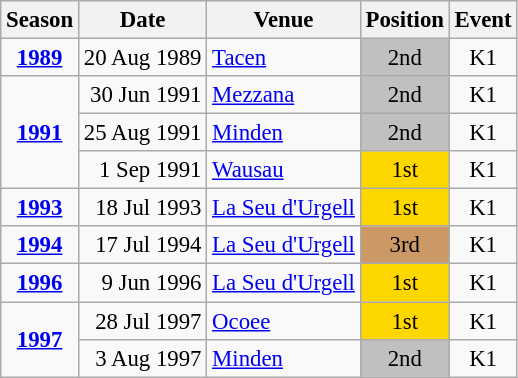<table class="wikitable" style="text-align:center; font-size:95%;">
<tr>
<th>Season</th>
<th>Date</th>
<th>Venue</th>
<th>Position</th>
<th>Event</th>
</tr>
<tr>
<td><strong><a href='#'>1989</a></strong></td>
<td align=right>20 Aug 1989</td>
<td align=left><a href='#'>Tacen</a></td>
<td bgcolor=silver>2nd</td>
<td>K1</td>
</tr>
<tr>
<td rowspan=3><strong><a href='#'>1991</a></strong></td>
<td align=right>30 Jun 1991</td>
<td align=left><a href='#'>Mezzana</a></td>
<td bgcolor=silver>2nd</td>
<td>K1</td>
</tr>
<tr>
<td align=right>25 Aug 1991</td>
<td align=left><a href='#'>Minden</a></td>
<td bgcolor=silver>2nd</td>
<td>K1</td>
</tr>
<tr>
<td align=right>1 Sep 1991</td>
<td align=left><a href='#'>Wausau</a></td>
<td bgcolor=gold>1st</td>
<td>K1</td>
</tr>
<tr>
<td><strong><a href='#'>1993</a></strong></td>
<td align=right>18 Jul 1993</td>
<td align=left><a href='#'>La Seu d'Urgell</a></td>
<td bgcolor=gold>1st</td>
<td>K1</td>
</tr>
<tr>
<td><strong><a href='#'>1994</a></strong></td>
<td align=right>17 Jul 1994</td>
<td align=left><a href='#'>La Seu d'Urgell</a></td>
<td bgcolor=cc9966>3rd</td>
<td>K1</td>
</tr>
<tr>
<td><strong><a href='#'>1996</a></strong></td>
<td align=right>9 Jun 1996</td>
<td align=left><a href='#'>La Seu d'Urgell</a></td>
<td bgcolor=gold>1st</td>
<td>K1</td>
</tr>
<tr>
<td rowspan=2><strong><a href='#'>1997</a></strong></td>
<td align=right>28 Jul 1997</td>
<td align=left><a href='#'>Ocoee</a></td>
<td bgcolor=gold>1st</td>
<td>K1</td>
</tr>
<tr>
<td align=right>3 Aug 1997</td>
<td align=left><a href='#'>Minden</a></td>
<td bgcolor=silver>2nd</td>
<td>K1</td>
</tr>
</table>
